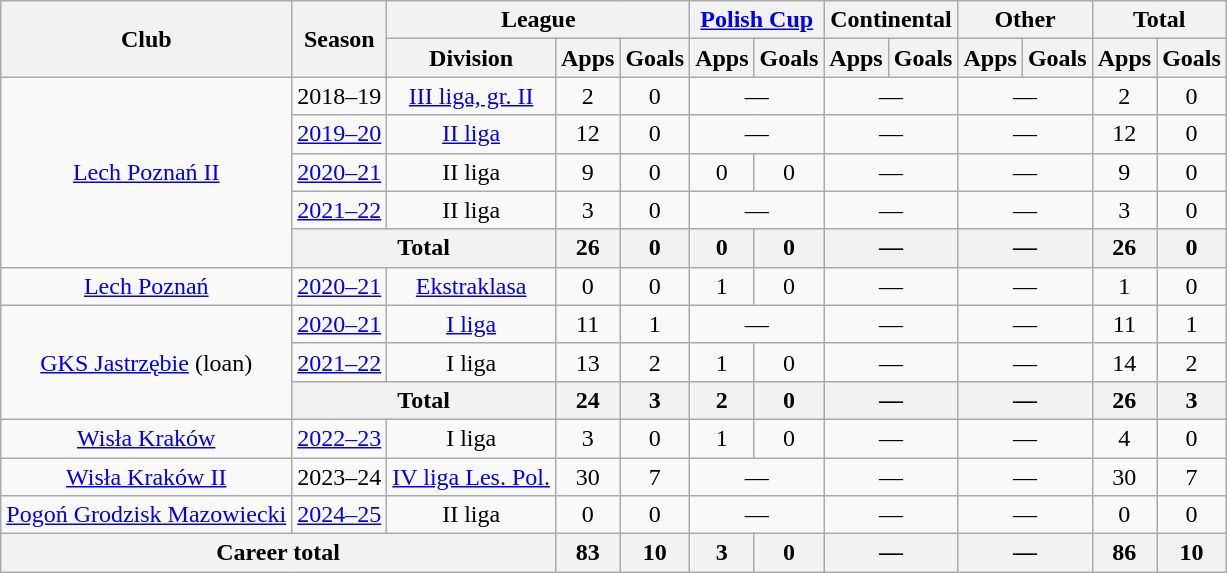<table class="wikitable" style="text-align: center;">
<tr>
<th rowspan="2">Club</th>
<th rowspan="2">Season</th>
<th colspan="3">League</th>
<th colspan="2"><a href='#'>Polish Cup</a></th>
<th colspan="2">Continental</th>
<th colspan="2">Other</th>
<th colspan="2">Total</th>
</tr>
<tr>
<th>Division</th>
<th>Apps</th>
<th>Goals</th>
<th>Apps</th>
<th>Goals</th>
<th>Apps</th>
<th>Goals</th>
<th>Apps</th>
<th>Goals</th>
<th>Apps</th>
<th>Goals</th>
</tr>
<tr>
<td rowspan="5"><a href='#'>Lech Poznań II</a></td>
<td>2018–19</td>
<td><a href='#'>III liga, gr. II</a></td>
<td>2</td>
<td>0</td>
<td colspan="2">—</td>
<td colspan="2">—</td>
<td colspan="2">—</td>
<td>2</td>
<td>0</td>
</tr>
<tr>
<td><a href='#'>2019–20</a></td>
<td><a href='#'>II liga</a></td>
<td>12</td>
<td>0</td>
<td colspan="2">—</td>
<td colspan="2">—</td>
<td colspan="2">—</td>
<td>12</td>
<td>0</td>
</tr>
<tr>
<td><a href='#'>2020–21</a></td>
<td>II liga</td>
<td>9</td>
<td>0</td>
<td>0</td>
<td>0</td>
<td colspan="2">—</td>
<td colspan="2">—</td>
<td>9</td>
<td>0</td>
</tr>
<tr>
<td><a href='#'>2021–22</a></td>
<td>II liga</td>
<td>3</td>
<td>0</td>
<td colspan="2">—</td>
<td colspan="2">—</td>
<td colspan="2">—</td>
<td>3</td>
<td>0</td>
</tr>
<tr>
<th colspan="2">Total</th>
<th>26</th>
<th>0</th>
<th>0</th>
<th>0</th>
<th colspan="2">—</th>
<th colspan="2">—</th>
<th>26</th>
<th>0</th>
</tr>
<tr>
<td rowspan="1"><a href='#'>Lech Poznań</a></td>
<td><a href='#'>2020–21</a></td>
<td><a href='#'>Ekstraklasa</a></td>
<td>0</td>
<td>0</td>
<td>1</td>
<td>0</td>
<td colspan="2">—</td>
<td colspan="2">—</td>
<td>1</td>
<td>0</td>
</tr>
<tr>
<td rowspan="3"><a href='#'>GKS Jastrzębie</a> (loan)</td>
<td><a href='#'>2020–21</a></td>
<td><a href='#'>I liga</a></td>
<td>11</td>
<td>1</td>
<td colspan="2">—</td>
<td colspan="2">—</td>
<td colspan="2">—</td>
<td>11</td>
<td>1</td>
</tr>
<tr>
<td><a href='#'>2021–22</a></td>
<td>I liga</td>
<td>13</td>
<td>2</td>
<td>1</td>
<td>0</td>
<td colspan="2">—</td>
<td colspan="2">—</td>
<td>14</td>
<td>2</td>
</tr>
<tr>
<th colspan="2">Total</th>
<th>24</th>
<th>3</th>
<th>2</th>
<th>0</th>
<th colspan="2">—</th>
<th colspan="2">—</th>
<th>26</th>
<th>3</th>
</tr>
<tr>
<td><a href='#'>Wisła Kraków</a></td>
<td><a href='#'>2022–23</a></td>
<td>I liga</td>
<td>3</td>
<td>0</td>
<td>1</td>
<td>0</td>
<td colspan="2">—</td>
<td colspan="2">—</td>
<td>4</td>
<td>0</td>
</tr>
<tr>
<td><a href='#'>Wisła Kraków II</a></td>
<td>2023–24</td>
<td><a href='#'>IV liga Les. Pol.</a></td>
<td>30</td>
<td>7</td>
<td colspan="2">—</td>
<td colspan="2">—</td>
<td colspan="2">—</td>
<td>30</td>
<td>7</td>
</tr>
<tr>
<td><a href='#'>Pogoń Grodzisk Mazowiecki</a></td>
<td><a href='#'>2024–25</a></td>
<td>II liga</td>
<td>0</td>
<td>0</td>
<td colspan="2">—</td>
<td colspan="2">—</td>
<td colspan="2">—</td>
<td>0</td>
<td>0</td>
</tr>
<tr>
<th colspan="3">Career total</th>
<th>83</th>
<th>10</th>
<th>3</th>
<th>0</th>
<th colspan="2">—</th>
<th colspan="2">—</th>
<th>86</th>
<th>10</th>
</tr>
</table>
